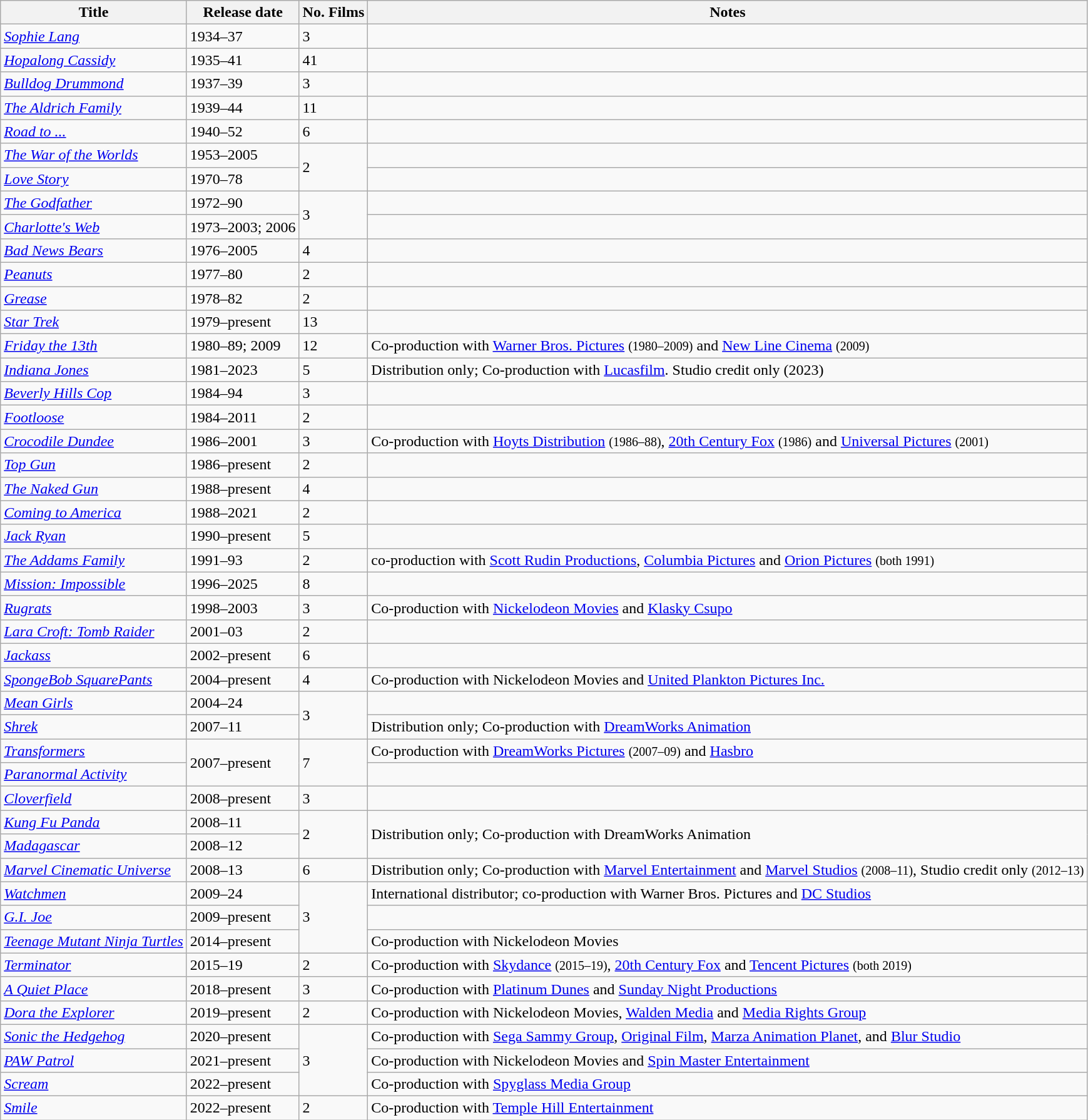<table class="wikitable sortable">
<tr>
<th>Title</th>
<th>Release date</th>
<th>No. Films</th>
<th>Notes</th>
</tr>
<tr>
<td><em><a href='#'>Sophie Lang</a></em></td>
<td>1934–37</td>
<td>3</td>
<td></td>
</tr>
<tr>
<td><em><a href='#'>Hopalong Cassidy</a></em></td>
<td>1935–41</td>
<td>41</td>
<td></td>
</tr>
<tr>
<td><em><a href='#'>Bulldog Drummond</a></em></td>
<td>1937–39</td>
<td>3</td>
<td></td>
</tr>
<tr>
<td><em><a href='#'>The Aldrich Family</a></em></td>
<td>1939–44</td>
<td>11</td>
</tr>
<tr>
<td><em><a href='#'>Road to ...</a></em></td>
<td>1940–52</td>
<td>6</td>
<td></td>
</tr>
<tr>
<td><em><a href='#'>The War of the Worlds</a></em></td>
<td>1953–2005</td>
<td rowspan=2>2</td>
<td></td>
</tr>
<tr>
<td><em><a href='#'>Love Story</a></em></td>
<td>1970–78</td>
<td></td>
</tr>
<tr>
<td><em><a href='#'>The Godfather</a></em></td>
<td>1972–90</td>
<td rowspan=2>3</td>
<td></td>
</tr>
<tr>
<td><em><a href='#'>Charlotte's Web</a></em></td>
<td>1973–2003; 2006</td>
<td></td>
</tr>
<tr>
<td><em><a href='#'>Bad News Bears</a></em></td>
<td>1976–2005</td>
<td>4</td>
<td></td>
</tr>
<tr>
<td><em><a href='#'>Peanuts</a></em></td>
<td>1977–80</td>
<td>2</td>
<td></td>
</tr>
<tr>
<td><em><a href='#'>Grease</a></em></td>
<td>1978–82</td>
<td>2</td>
<td></td>
</tr>
<tr>
<td><em><a href='#'>Star Trek</a></em></td>
<td>1979–present</td>
<td>13</td>
<td></td>
</tr>
<tr>
<td><em><a href='#'>Friday the 13th</a></em></td>
<td>1980–89; 2009</td>
<td>12</td>
<td>Co-production with <a href='#'>Warner Bros. Pictures</a> <small>(1980–2009)</small> and <a href='#'>New Line Cinema</a> <small>(2009)</small></td>
</tr>
<tr>
<td><em><a href='#'>Indiana Jones</a></em></td>
<td>1981–2023</td>
<td>5</td>
<td>Distribution only; Co-production with <a href='#'>Lucasfilm</a>. Studio credit only (2023)</td>
</tr>
<tr>
<td><em><a href='#'>Beverly Hills Cop</a></em></td>
<td>1984–94</td>
<td>3</td>
<td></td>
</tr>
<tr>
<td><em><a href='#'>Footloose</a></em></td>
<td>1984–2011</td>
<td>2</td>
</tr>
<tr>
<td><em><a href='#'>Crocodile Dundee</a></em></td>
<td>1986–2001</td>
<td>3</td>
<td>Co-production with <a href='#'>Hoyts Distribution</a> <small>(1986–88)</small>, <a href='#'>20th Century Fox</a> <small>(1986)</small> and <a href='#'>Universal Pictures</a> <small>(2001)</small></td>
</tr>
<tr>
<td><em><a href='#'>Top Gun</a></em></td>
<td>1986–present</td>
<td>2</td>
<td></td>
</tr>
<tr>
<td><em><a href='#'>The Naked Gun</a></em></td>
<td>1988–present</td>
<td>4</td>
<td></td>
</tr>
<tr>
<td><em><a href='#'>Coming to America</a></em></td>
<td>1988–2021</td>
<td>2</td>
<td></td>
</tr>
<tr>
<td><em><a href='#'>Jack Ryan</a></em></td>
<td>1990–present</td>
<td>5</td>
<td></td>
</tr>
<tr>
<td><em><a href='#'>The Addams Family</a></em></td>
<td>1991–93</td>
<td>2</td>
<td>co-production with <a href='#'>Scott Rudin Productions</a>, <a href='#'>Columbia Pictures</a> and <a href='#'>Orion Pictures</a> <small>(both 1991)</small></td>
</tr>
<tr>
<td><em><a href='#'>Mission: Impossible</a></em></td>
<td>1996–2025</td>
<td>8</td>
<td></td>
</tr>
<tr>
<td><em><a href='#'>Rugrats</a></em></td>
<td>1998–2003</td>
<td>3</td>
<td>Co-production with <a href='#'>Nickelodeon Movies</a> and <a href='#'>Klasky Csupo</a></td>
</tr>
<tr>
<td><em><a href='#'>Lara Croft: Tomb Raider</a></em></td>
<td>2001–03</td>
<td>2</td>
<td></td>
</tr>
<tr>
<td><em><a href='#'>Jackass</a></em></td>
<td>2002–present</td>
<td>6</td>
<td></td>
</tr>
<tr>
<td><em><a href='#'>SpongeBob SquarePants</a></em></td>
<td>2004–present</td>
<td>4</td>
<td>Co-production with Nickelodeon Movies and <a href='#'>United Plankton Pictures Inc.</a></td>
</tr>
<tr>
<td><em><a href='#'>Mean Girls</a></em></td>
<td>2004–24</td>
<td rowspan=2>3</td>
</tr>
<tr>
<td><em><a href='#'>Shrek</a></em></td>
<td>2007–11</td>
<td>Distribution only; Co-production with <a href='#'>DreamWorks Animation</a></td>
</tr>
<tr>
<td><em><a href='#'>Transformers</a></em></td>
<td rowspan=2>2007–present</td>
<td rowspan=2>7</td>
<td>Co-production with <a href='#'>DreamWorks Pictures</a> <small>(2007–09)</small> and <a href='#'>Hasbro</a></td>
</tr>
<tr>
<td><em><a href='#'>Paranormal Activity</a></em></td>
<td></td>
</tr>
<tr>
<td><em><a href='#'>Cloverfield</a></em></td>
<td>2008–present</td>
<td>3</td>
<td></td>
</tr>
<tr>
<td><em><a href='#'>Kung Fu Panda</a></em></td>
<td>2008–11</td>
<td rowspan=2>2</td>
<td rowspan="2">Distribution only; Co-production with DreamWorks Animation</td>
</tr>
<tr>
<td><em><a href='#'>Madagascar</a></em></td>
<td>2008–12</td>
</tr>
<tr>
<td><em><a href='#'>Marvel Cinematic Universe</a></em></td>
<td>2008–13</td>
<td>6</td>
<td>Distribution only; Co-production with <a href='#'>Marvel Entertainment</a> and <a href='#'>Marvel Studios</a> <small>(2008–11)</small>, Studio credit only <small>(2012–13)</small></td>
</tr>
<tr>
<td><em><a href='#'>Watchmen</a></em></td>
<td>2009–24</td>
<td rowspan=3>3</td>
<td>International distributor; co-production with Warner Bros. Pictures and <a href='#'>DC Studios</a></td>
</tr>
<tr>
<td><em><a href='#'>G.I. Joe</a></em></td>
<td>2009–present</td>
<td></td>
</tr>
<tr>
<td><em><a href='#'>Teenage Mutant Ninja Turtles</a></em></td>
<td>2014–present</td>
<td>Co-production with Nickelodeon Movies</td>
</tr>
<tr>
<td><em><a href='#'>Terminator</a></em></td>
<td>2015–19</td>
<td>2</td>
<td>Co-production with <a href='#'>Skydance</a> <small>(2015–19)</small>, <a href='#'>20th Century Fox</a> and <a href='#'>Tencent Pictures</a> <small>(both 2019)</small></td>
</tr>
<tr>
<td><em><a href='#'>A Quiet Place</a></em></td>
<td>2018–present</td>
<td>3</td>
<td>Co-production with <a href='#'>Platinum Dunes</a> and <a href='#'>Sunday Night Productions</a></td>
</tr>
<tr>
<td><em><a href='#'>Dora the Explorer</a></em></td>
<td>2019–present</td>
<td>2</td>
<td>Co-production with Nickelodeon Movies, <a href='#'>Walden Media</a> and <a href='#'>Media Rights Group</a></td>
</tr>
<tr>
<td><em><a href='#'>Sonic the Hedgehog</a></em></td>
<td>2020–present</td>
<td rowspan=3>3</td>
<td>Co-production with <a href='#'>Sega Sammy Group</a>, <a href='#'>Original Film</a>, <a href='#'>Marza Animation Planet</a>, and <a href='#'>Blur Studio</a></td>
</tr>
<tr>
<td><em><a href='#'>PAW Patrol</a></em></td>
<td>2021–present</td>
<td>Co-production with Nickelodeon Movies and <a href='#'>Spin Master Entertainment</a></td>
</tr>
<tr>
<td><em><a href='#'>Scream</a></em></td>
<td>2022–present</td>
<td>Co-production with <a href='#'>Spyglass Media Group</a></td>
</tr>
<tr>
<td><em><a href='#'>Smile</a></em></td>
<td>2022–present</td>
<td rowspan=2>2</td>
<td>Co-production with <a href='#'>Temple Hill Entertainment</a></td>
</tr>
</table>
